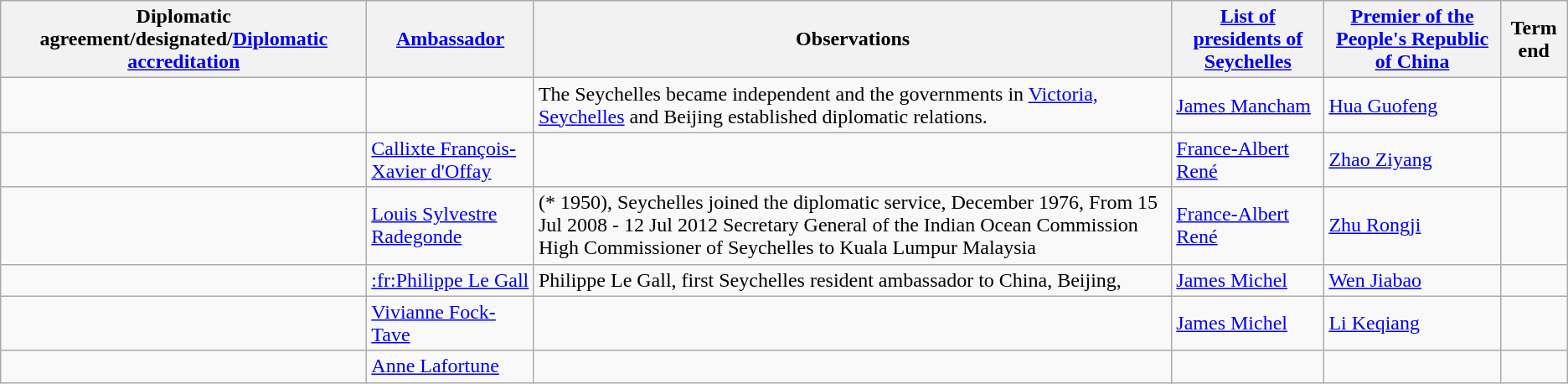<table class="wikitable sortable">
<tr>
<th>Diplomatic agreement/designated/<a href='#'>Diplomatic accreditation</a></th>
<th><a href='#'>Ambassador</a></th>
<th>Observations</th>
<th><a href='#'>List of presidents of Seychelles</a></th>
<th><a href='#'>Premier of the People's Republic of China</a></th>
<th>Term end</th>
</tr>
<tr>
<td></td>
<td></td>
<td>The Seychelles became independent and the governments in <a href='#'>Victoria, Seychelles</a> and Beijing established diplomatic relations.</td>
<td><a href='#'>James Mancham</a></td>
<td><a href='#'>Hua Guofeng</a></td>
<td></td>
</tr>
<tr>
<td></td>
<td><a href='#'>Callixte François-Xavier d'Offay</a></td>
<td></td>
<td><a href='#'>France-Albert René</a></td>
<td><a href='#'>Zhao Ziyang</a></td>
<td></td>
</tr>
<tr>
<td></td>
<td><a href='#'>Louis Sylvestre Radegonde</a></td>
<td>(* 1950), Seychelles  joined the diplomatic service, December 1976, From 15 Jul 2008 - 12 Jul 2012 Secretary General of the Indian Ocean Commission High Commissioner of Seychelles to Kuala Lumpur Malaysia</td>
<td><a href='#'>France-Albert René</a></td>
<td><a href='#'>Zhu Rongji</a></td>
<td></td>
</tr>
<tr>
<td></td>
<td><a href='#'>:fr:Philippe Le Gall</a></td>
<td>Philippe Le Gall, first Seychelles resident ambassador to China, Beijing,</td>
<td><a href='#'>James Michel</a></td>
<td><a href='#'>Wen Jiabao</a></td>
<td></td>
</tr>
<tr>
<td></td>
<td><a href='#'>Vivianne Fock-Tave</a></td>
<td></td>
<td><a href='#'>James Michel</a></td>
<td><a href='#'>Li Keqiang</a></td>
<td></td>
</tr>
<tr>
<td></td>
<td><a href='#'>Anne Lafortune</a></td>
<td></td>
<td></td>
<td></td>
<td></td>
</tr>
</table>
